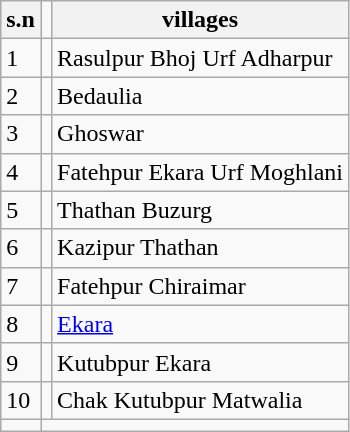<table class="wikitable">
<tr>
<th>s.n</th>
<td></td>
<th>villages</th>
</tr>
<tr>
<td>1</td>
<td></td>
<td>Rasulpur Bhoj Urf Adharpur</td>
</tr>
<tr>
<td>2</td>
<td></td>
<td>Bedaulia</td>
</tr>
<tr>
<td>3</td>
<td></td>
<td>Ghoswar</td>
</tr>
<tr>
<td>4</td>
<td></td>
<td>Fatehpur Ekara Urf Moghlani</td>
</tr>
<tr>
<td>5</td>
<td></td>
<td>Thathan Buzurg</td>
</tr>
<tr>
<td>6</td>
<td></td>
<td>Kazipur Thathan</td>
</tr>
<tr>
<td>7</td>
<td></td>
<td>Fatehpur Chiraimar</td>
</tr>
<tr>
<td>8</td>
<td></td>
<td><a href='#'>Ekara</a></td>
</tr>
<tr>
<td>9</td>
<td></td>
<td>Kutubpur Ekara</td>
</tr>
<tr>
<td>10</td>
<td></td>
<td>Chak Kutubpur Matwalia</td>
</tr>
<tr>
<td></td>
</tr>
</table>
